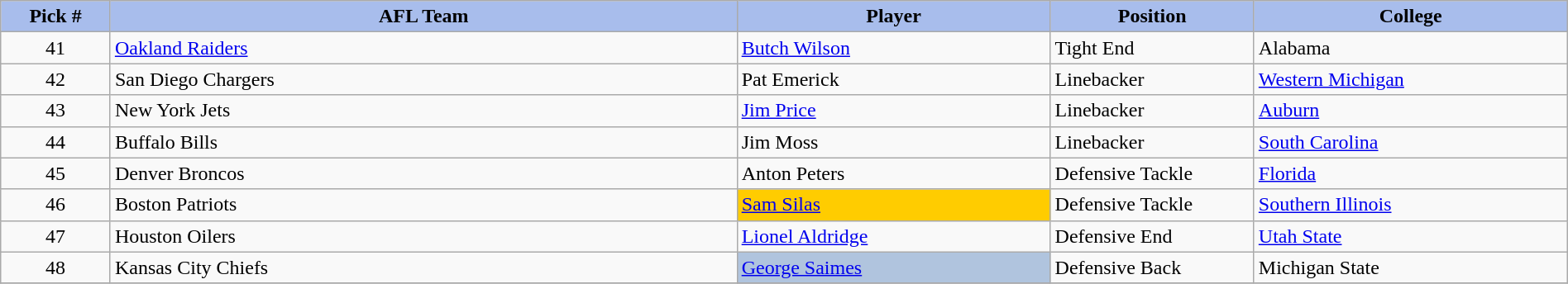<table class="wikitable sortable sortable" style="width: 100%">
<tr>
<th style="background:#A8BDEC;" width=7%>Pick #</th>
<th width=40% style="background:#A8BDEC;">AFL Team</th>
<th width=20% style="background:#A8BDEC;">Player</th>
<th width=13% style="background:#A8BDEC;">Position</th>
<th style="background:#A8BDEC;">College</th>
</tr>
<tr>
<td align=center>41</td>
<td><a href='#'>Oakland Raiders</a></td>
<td><a href='#'>Butch Wilson</a></td>
<td>Tight End</td>
<td>Alabama</td>
</tr>
<tr>
<td align=center>42</td>
<td>San Diego Chargers</td>
<td>Pat Emerick</td>
<td>Linebacker</td>
<td><a href='#'>Western Michigan</a></td>
</tr>
<tr>
<td align=center>43</td>
<td>New York Jets</td>
<td><a href='#'>Jim Price</a></td>
<td>Linebacker</td>
<td><a href='#'>Auburn</a></td>
</tr>
<tr>
<td align=center>44</td>
<td>Buffalo Bills</td>
<td>Jim Moss</td>
<td>Linebacker</td>
<td><a href='#'>South Carolina</a></td>
</tr>
<tr>
<td align=center>45</td>
<td>Denver Broncos</td>
<td>Anton Peters</td>
<td>Defensive Tackle</td>
<td><a href='#'>Florida</a></td>
</tr>
<tr>
<td align=center>46</td>
<td>Boston Patriots</td>
<td bgcolor="#FFCC00"><a href='#'>Sam Silas</a></td>
<td>Defensive Tackle</td>
<td><a href='#'>Southern Illinois</a></td>
</tr>
<tr>
<td align=center>47</td>
<td>Houston Oilers</td>
<td><a href='#'>Lionel Aldridge</a></td>
<td>Defensive End</td>
<td><a href='#'>Utah State</a></td>
</tr>
<tr>
<td align=center>48</td>
<td>Kansas City Chiefs</td>
<td bgcolor=lightsteelblue><a href='#'>George Saimes</a></td>
<td>Defensive Back</td>
<td>Michigan State</td>
</tr>
<tr>
</tr>
</table>
